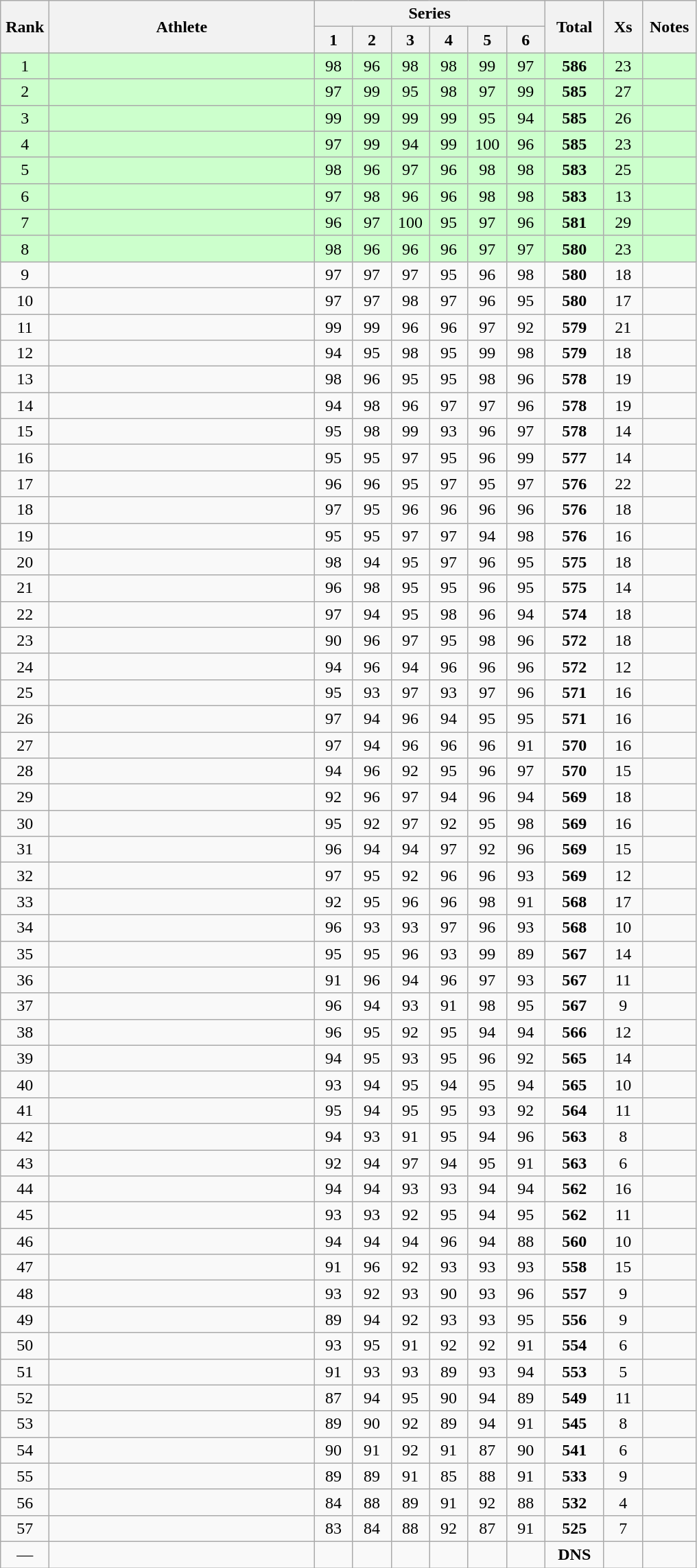<table class="wikitable" style="text-align:center">
<tr>
<th rowspan=2 width=40>Rank</th>
<th rowspan=2 width=250>Athlete</th>
<th colspan=6>Series</th>
<th rowspan=2 width=50>Total</th>
<th rowspan=2 width=30>Xs</th>
<th rowspan=2 width=45>Notes</th>
</tr>
<tr>
<th width=30>1</th>
<th width=30>2</th>
<th width=30>3</th>
<th width=30>4</th>
<th width=30>5</th>
<th width=30>6</th>
</tr>
<tr bgcolor=ccffcc>
<td>1</td>
<td align=left></td>
<td>98</td>
<td>96</td>
<td>98</td>
<td>98</td>
<td>99</td>
<td>97</td>
<td><strong>586</strong></td>
<td>23</td>
<td></td>
</tr>
<tr bgcolor=ccffcc>
<td>2</td>
<td align=left></td>
<td>97</td>
<td>99</td>
<td>95</td>
<td>98</td>
<td>97</td>
<td>99</td>
<td><strong>585</strong></td>
<td>27</td>
<td></td>
</tr>
<tr bgcolor=ccffcc>
<td>3</td>
<td align=left></td>
<td>99</td>
<td>99</td>
<td>99</td>
<td>99</td>
<td>95</td>
<td>94</td>
<td><strong>585</strong></td>
<td>26</td>
<td></td>
</tr>
<tr bgcolor=ccffcc>
<td>4</td>
<td align=left></td>
<td>97</td>
<td>99</td>
<td>94</td>
<td>99</td>
<td>100</td>
<td>96</td>
<td><strong>585</strong></td>
<td>23</td>
<td></td>
</tr>
<tr bgcolor=ccffcc>
<td>5</td>
<td align=left></td>
<td>98</td>
<td>96</td>
<td>97</td>
<td>96</td>
<td>98</td>
<td>98</td>
<td><strong>583</strong></td>
<td>25</td>
<td></td>
</tr>
<tr bgcolor=ccffcc>
<td>6</td>
<td align=left></td>
<td>97</td>
<td>98</td>
<td>96</td>
<td>96</td>
<td>98</td>
<td>98</td>
<td><strong>583</strong></td>
<td>13</td>
<td></td>
</tr>
<tr bgcolor=ccffcc>
<td>7</td>
<td align=left></td>
<td>96</td>
<td>97</td>
<td>100</td>
<td>95</td>
<td>97</td>
<td>96</td>
<td><strong>581</strong></td>
<td>29</td>
<td></td>
</tr>
<tr bgcolor=ccffcc>
<td>8</td>
<td align=left></td>
<td>98</td>
<td>96</td>
<td>96</td>
<td>96</td>
<td>97</td>
<td>97</td>
<td><strong>580</strong></td>
<td>23</td>
<td></td>
</tr>
<tr>
<td>9</td>
<td align=left></td>
<td>97</td>
<td>97</td>
<td>97</td>
<td>95</td>
<td>96</td>
<td>98</td>
<td><strong>580</strong></td>
<td>18</td>
<td></td>
</tr>
<tr>
<td>10</td>
<td align=left></td>
<td>97</td>
<td>97</td>
<td>98</td>
<td>97</td>
<td>96</td>
<td>95</td>
<td><strong>580</strong></td>
<td>17</td>
<td></td>
</tr>
<tr>
<td>11</td>
<td align=left></td>
<td>99</td>
<td>99</td>
<td>96</td>
<td>96</td>
<td>97</td>
<td>92</td>
<td><strong>579</strong></td>
<td>21</td>
<td></td>
</tr>
<tr>
<td>12</td>
<td align=left></td>
<td>94</td>
<td>95</td>
<td>98</td>
<td>95</td>
<td>99</td>
<td>98</td>
<td><strong>579</strong></td>
<td>18</td>
<td></td>
</tr>
<tr>
<td>13</td>
<td align=left></td>
<td>98</td>
<td>96</td>
<td>95</td>
<td>95</td>
<td>98</td>
<td>96</td>
<td><strong>578</strong></td>
<td>19</td>
<td></td>
</tr>
<tr>
<td>14</td>
<td align=left></td>
<td>94</td>
<td>98</td>
<td>96</td>
<td>97</td>
<td>97</td>
<td>96</td>
<td><strong>578</strong></td>
<td>19</td>
<td></td>
</tr>
<tr>
<td>15</td>
<td align=left></td>
<td>95</td>
<td>98</td>
<td>99</td>
<td>93</td>
<td>96</td>
<td>97</td>
<td><strong>578</strong></td>
<td>14</td>
<td></td>
</tr>
<tr>
<td>16</td>
<td align=left></td>
<td>95</td>
<td>95</td>
<td>97</td>
<td>95</td>
<td>96</td>
<td>99</td>
<td><strong>577</strong></td>
<td>14</td>
<td></td>
</tr>
<tr>
<td>17</td>
<td align=left></td>
<td>96</td>
<td>96</td>
<td>95</td>
<td>97</td>
<td>95</td>
<td>97</td>
<td><strong>576</strong></td>
<td>22</td>
<td></td>
</tr>
<tr>
<td>18</td>
<td align=left></td>
<td>97</td>
<td>95</td>
<td>96</td>
<td>96</td>
<td>96</td>
<td>96</td>
<td><strong>576</strong></td>
<td>18</td>
<td></td>
</tr>
<tr>
<td>19</td>
<td align=left></td>
<td>95</td>
<td>95</td>
<td>97</td>
<td>97</td>
<td>94</td>
<td>98</td>
<td><strong>576</strong></td>
<td>16</td>
<td></td>
</tr>
<tr>
<td>20</td>
<td align=left></td>
<td>98</td>
<td>94</td>
<td>95</td>
<td>97</td>
<td>96</td>
<td>95</td>
<td><strong>575</strong></td>
<td>18</td>
<td></td>
</tr>
<tr>
<td>21</td>
<td align=left></td>
<td>96</td>
<td>98</td>
<td>95</td>
<td>95</td>
<td>96</td>
<td>95</td>
<td><strong>575</strong></td>
<td>14</td>
<td></td>
</tr>
<tr>
<td>22</td>
<td align=left></td>
<td>97</td>
<td>94</td>
<td>95</td>
<td>98</td>
<td>96</td>
<td>94</td>
<td><strong>574</strong></td>
<td>18</td>
<td></td>
</tr>
<tr>
<td>23</td>
<td align=left></td>
<td>90</td>
<td>96</td>
<td>97</td>
<td>95</td>
<td>98</td>
<td>96</td>
<td><strong>572</strong></td>
<td>18</td>
<td></td>
</tr>
<tr>
<td>24</td>
<td align=left></td>
<td>94</td>
<td>96</td>
<td>94</td>
<td>96</td>
<td>96</td>
<td>96</td>
<td><strong>572</strong></td>
<td>12</td>
<td></td>
</tr>
<tr>
<td>25</td>
<td align=left></td>
<td>95</td>
<td>93</td>
<td>97</td>
<td>93</td>
<td>97</td>
<td>96</td>
<td><strong>571</strong></td>
<td>16</td>
<td></td>
</tr>
<tr>
<td>26</td>
<td align=left></td>
<td>97</td>
<td>94</td>
<td>96</td>
<td>94</td>
<td>95</td>
<td>95</td>
<td><strong>571</strong></td>
<td>16</td>
<td></td>
</tr>
<tr>
<td>27</td>
<td align=left></td>
<td>97</td>
<td>94</td>
<td>96</td>
<td>96</td>
<td>96</td>
<td>91</td>
<td><strong>570</strong></td>
<td>16</td>
<td></td>
</tr>
<tr>
<td>28</td>
<td align=left></td>
<td>94</td>
<td>96</td>
<td>92</td>
<td>95</td>
<td>96</td>
<td>97</td>
<td><strong>570</strong></td>
<td>15</td>
<td></td>
</tr>
<tr>
<td>29</td>
<td align=left></td>
<td>92</td>
<td>96</td>
<td>97</td>
<td>94</td>
<td>96</td>
<td>94</td>
<td><strong>569</strong></td>
<td>18</td>
<td></td>
</tr>
<tr>
<td>30</td>
<td align=left></td>
<td>95</td>
<td>92</td>
<td>97</td>
<td>92</td>
<td>95</td>
<td>98</td>
<td><strong>569</strong></td>
<td>16</td>
<td></td>
</tr>
<tr>
<td>31</td>
<td align=left></td>
<td>96</td>
<td>94</td>
<td>94</td>
<td>97</td>
<td>92</td>
<td>96</td>
<td><strong>569</strong></td>
<td>15</td>
<td></td>
</tr>
<tr>
<td>32</td>
<td align=left></td>
<td>97</td>
<td>95</td>
<td>92</td>
<td>96</td>
<td>96</td>
<td>93</td>
<td><strong>569</strong></td>
<td>12</td>
<td></td>
</tr>
<tr>
<td>33</td>
<td align=left></td>
<td>92</td>
<td>95</td>
<td>96</td>
<td>96</td>
<td>98</td>
<td>91</td>
<td><strong>568</strong></td>
<td>17</td>
<td></td>
</tr>
<tr>
<td>34</td>
<td align=left></td>
<td>96</td>
<td>93</td>
<td>93</td>
<td>97</td>
<td>96</td>
<td>93</td>
<td><strong>568</strong></td>
<td>10</td>
<td></td>
</tr>
<tr>
<td>35</td>
<td align=left></td>
<td>95</td>
<td>95</td>
<td>96</td>
<td>93</td>
<td>99</td>
<td>89</td>
<td><strong>567</strong></td>
<td>14</td>
<td></td>
</tr>
<tr>
<td>36</td>
<td align=left></td>
<td>91</td>
<td>96</td>
<td>94</td>
<td>96</td>
<td>97</td>
<td>93</td>
<td><strong>567</strong></td>
<td>11</td>
<td></td>
</tr>
<tr>
<td>37</td>
<td align=left></td>
<td>96</td>
<td>94</td>
<td>93</td>
<td>91</td>
<td>98</td>
<td>95</td>
<td><strong>567</strong></td>
<td>9</td>
<td></td>
</tr>
<tr>
<td>38</td>
<td align=left></td>
<td>96</td>
<td>95</td>
<td>92</td>
<td>95</td>
<td>94</td>
<td>94</td>
<td><strong>566</strong></td>
<td>12</td>
<td></td>
</tr>
<tr>
<td>39</td>
<td align=left></td>
<td>94</td>
<td>95</td>
<td>93</td>
<td>95</td>
<td>96</td>
<td>92</td>
<td><strong>565</strong></td>
<td>14</td>
<td></td>
</tr>
<tr>
<td>40</td>
<td align=left></td>
<td>93</td>
<td>94</td>
<td>95</td>
<td>94</td>
<td>95</td>
<td>94</td>
<td><strong>565</strong></td>
<td>10</td>
<td></td>
</tr>
<tr>
<td>41</td>
<td align=left></td>
<td>95</td>
<td>94</td>
<td>95</td>
<td>95</td>
<td>93</td>
<td>92</td>
<td><strong>564</strong></td>
<td>11</td>
<td></td>
</tr>
<tr>
<td>42</td>
<td align=left></td>
<td>94</td>
<td>93</td>
<td>91</td>
<td>95</td>
<td>94</td>
<td>96</td>
<td><strong>563</strong></td>
<td>8</td>
<td></td>
</tr>
<tr>
<td>43</td>
<td align=left></td>
<td>92</td>
<td>94</td>
<td>97</td>
<td>94</td>
<td>95</td>
<td>91</td>
<td><strong>563</strong></td>
<td>6</td>
<td></td>
</tr>
<tr>
<td>44</td>
<td align=left></td>
<td>94</td>
<td>94</td>
<td>93</td>
<td>93</td>
<td>94</td>
<td>94</td>
<td><strong>562</strong></td>
<td>16</td>
<td></td>
</tr>
<tr>
<td>45</td>
<td align=left></td>
<td>93</td>
<td>93</td>
<td>92</td>
<td>95</td>
<td>94</td>
<td>95</td>
<td><strong>562</strong></td>
<td>11</td>
<td></td>
</tr>
<tr>
<td>46</td>
<td align=left></td>
<td>94</td>
<td>94</td>
<td>94</td>
<td>96</td>
<td>94</td>
<td>88</td>
<td><strong>560</strong></td>
<td>10</td>
<td></td>
</tr>
<tr>
<td>47</td>
<td align=left></td>
<td>91</td>
<td>96</td>
<td>92</td>
<td>93</td>
<td>93</td>
<td>93</td>
<td><strong>558</strong></td>
<td>15</td>
<td></td>
</tr>
<tr>
<td>48</td>
<td align=left></td>
<td>93</td>
<td>92</td>
<td>93</td>
<td>90</td>
<td>93</td>
<td>96</td>
<td><strong>557</strong></td>
<td>9</td>
<td></td>
</tr>
<tr>
<td>49</td>
<td align=left></td>
<td>89</td>
<td>94</td>
<td>92</td>
<td>93</td>
<td>93</td>
<td>95</td>
<td><strong>556</strong></td>
<td>9</td>
<td></td>
</tr>
<tr>
<td>50</td>
<td align=left></td>
<td>93</td>
<td>95</td>
<td>91</td>
<td>92</td>
<td>92</td>
<td>91</td>
<td><strong>554</strong></td>
<td>6</td>
<td></td>
</tr>
<tr>
<td>51</td>
<td align=left></td>
<td>91</td>
<td>93</td>
<td>93</td>
<td>89</td>
<td>93</td>
<td>94</td>
<td><strong>553</strong></td>
<td>5</td>
<td></td>
</tr>
<tr>
<td>52</td>
<td align=left></td>
<td>87</td>
<td>94</td>
<td>95</td>
<td>90</td>
<td>94</td>
<td>89</td>
<td><strong>549</strong></td>
<td>11</td>
<td></td>
</tr>
<tr>
<td>53</td>
<td align=left></td>
<td>89</td>
<td>90</td>
<td>92</td>
<td>89</td>
<td>94</td>
<td>91</td>
<td><strong>545</strong></td>
<td>8</td>
<td></td>
</tr>
<tr>
<td>54</td>
<td align=left></td>
<td>90</td>
<td>91</td>
<td>92</td>
<td>91</td>
<td>87</td>
<td>90</td>
<td><strong>541</strong></td>
<td>6</td>
<td></td>
</tr>
<tr>
<td>55</td>
<td align=left></td>
<td>89</td>
<td>89</td>
<td>91</td>
<td>85</td>
<td>88</td>
<td>91</td>
<td><strong>533</strong></td>
<td>9</td>
<td></td>
</tr>
<tr>
<td>56</td>
<td align=left></td>
<td>84</td>
<td>88</td>
<td>89</td>
<td>91</td>
<td>92</td>
<td>88</td>
<td><strong>532</strong></td>
<td>4</td>
<td></td>
</tr>
<tr>
<td>57</td>
<td align=left></td>
<td>83</td>
<td>84</td>
<td>88</td>
<td>92</td>
<td>87</td>
<td>91</td>
<td><strong>525</strong></td>
<td>7</td>
<td></td>
</tr>
<tr>
<td>—</td>
<td align=left></td>
<td></td>
<td></td>
<td></td>
<td></td>
<td></td>
<td></td>
<td><strong>DNS</strong></td>
<td></td>
<td></td>
</tr>
</table>
